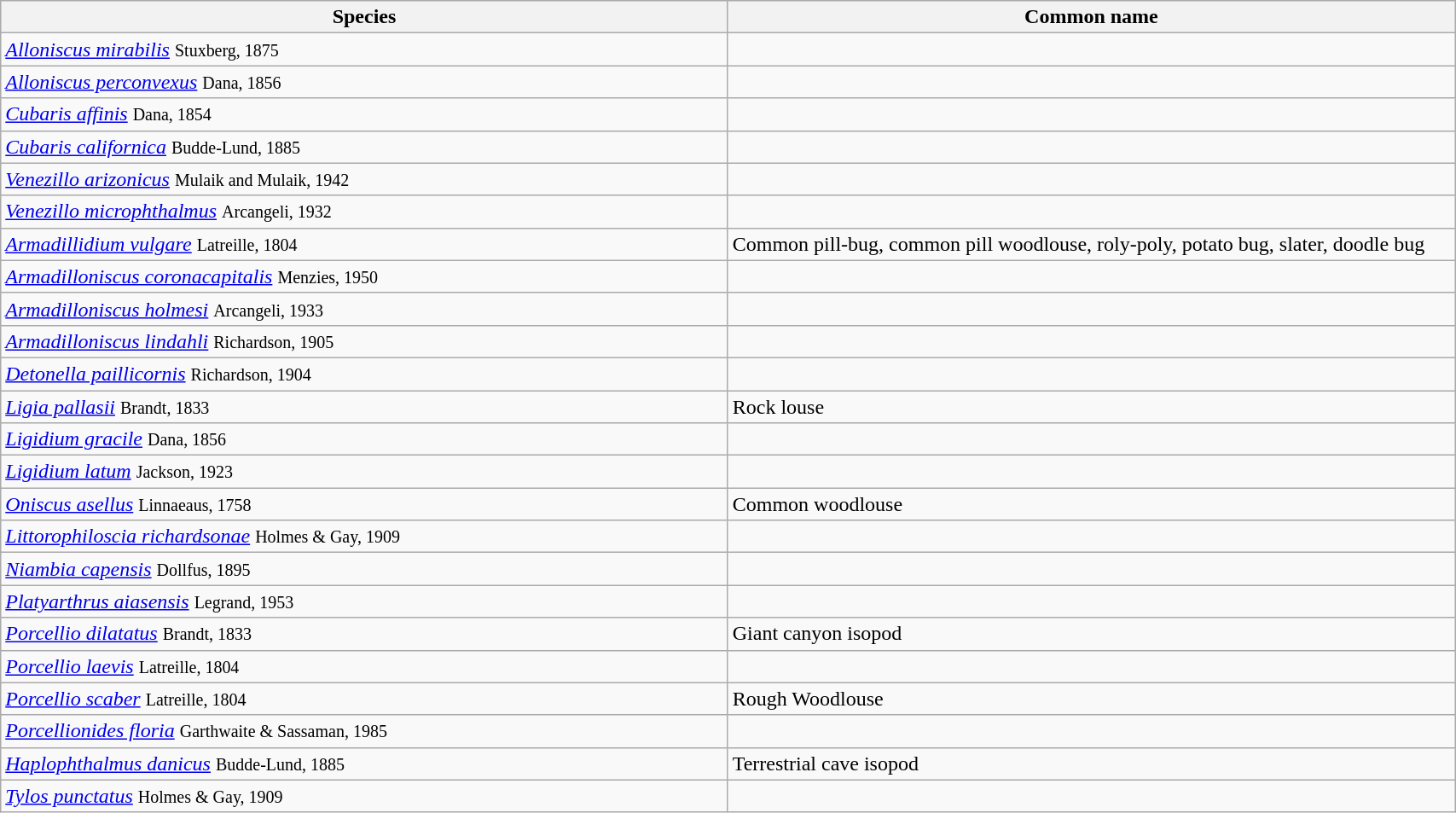<table width=90% class="wikitable">
<tr>
<th width=25%>Species</th>
<th width=25%>Common name</th>
</tr>
<tr>
<td><em><a href='#'>Alloniscus mirabilis</a></em> <small> Stuxberg, 1875 </small></td>
<td></td>
</tr>
<tr>
<td><em><a href='#'>Alloniscus perconvexus</a></em> <small> Dana, 1856 </small></td>
<td></td>
</tr>
<tr>
<td><em><a href='#'>Cubaris affinis</a></em> <small> Dana, 1854 </small></td>
<td></td>
</tr>
<tr>
<td><em><a href='#'>Cubaris californica</a></em> <small> Budde-Lund, 1885 </small></td>
<td></td>
</tr>
<tr>
<td><em><a href='#'>Venezillo arizonicus</a></em> <small> Mulaik and Mulaik, 1942 </small></td>
<td></td>
</tr>
<tr>
<td><em><a href='#'>Venezillo microphthalmus</a></em> <small> Arcangeli, 1932 </small></td>
<td></td>
</tr>
<tr>
<td><em><a href='#'>Armadillidium vulgare</a></em> <small> Latreille, 1804 </small></td>
<td>Common pill-bug, common pill woodlouse, roly-poly, potato bug, slater, doodle bug</td>
</tr>
<tr>
<td><em><a href='#'>Armadilloniscus coronacapitalis</a></em> <small> Menzies, 1950 </small></td>
<td></td>
</tr>
<tr>
<td><em><a href='#'>Armadilloniscus holmesi</a></em> <small> Arcangeli, 1933 </small></td>
<td></td>
</tr>
<tr>
<td><em><a href='#'>Armadilloniscus lindahli</a></em> <small> Richardson, 1905 </small></td>
<td></td>
</tr>
<tr>
<td><em><a href='#'>Detonella paillicornis</a></em> <small> Richardson, 1904 </small></td>
<td></td>
</tr>
<tr>
<td><em><a href='#'>Ligia pallasii</a></em> <small>  Brandt, 1833 </small></td>
<td>Rock louse</td>
</tr>
<tr>
<td><em><a href='#'>Ligidium gracile</a></em> <small> Dana, 1856 </small></td>
<td></td>
</tr>
<tr>
<td><em><a href='#'>Ligidium latum</a></em> <small> Jackson, 1923 </small></td>
<td></td>
</tr>
<tr>
<td><em><a href='#'>Oniscus asellus</a></em> <small> Linnaeaus, 1758 </small></td>
<td>Common woodlouse</td>
</tr>
<tr>
<td><em><a href='#'>Littorophiloscia richardsonae</a></em> <small> Holmes & Gay, 1909 </small></td>
<td></td>
</tr>
<tr>
<td><em><a href='#'>Niambia capensis</a></em> <small> Dollfus, 1895 </small></td>
<td></td>
</tr>
<tr>
<td><em><a href='#'>Platyarthrus aiasensis</a></em> <small> Legrand, 1953 </small></td>
<td></td>
</tr>
<tr>
<td><em><a href='#'>Porcellio dilatatus</a></em> <small> Brandt, 1833 </small></td>
<td>Giant canyon isopod</td>
</tr>
<tr>
<td><em><a href='#'>Porcellio laevis</a></em> <small> Latreille, 1804 </small></td>
<td></td>
</tr>
<tr>
<td><em><a href='#'>Porcellio scaber</a></em> <small> Latreille, 1804 </small></td>
<td>Rough Woodlouse</td>
</tr>
<tr>
<td><em><a href='#'>Porcellionides floria</a></em> <small> Garthwaite & Sassaman, 1985 </small></td>
<td></td>
</tr>
<tr>
<td><em><a href='#'>Haplophthalmus danicus</a></em> <small> Budde-Lund, 1885 </small></td>
<td>Terrestrial cave isopod</td>
</tr>
<tr>
<td><em><a href='#'>Tylos punctatus</a></em> <small>  Holmes & Gay, 1909 </small></td>
<td></td>
</tr>
</table>
